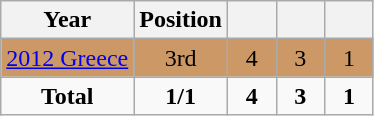<table class="wikitable" style="text-align: center;">
<tr>
<th>Year</th>
<th>Position</th>
<th width=25px></th>
<th width=25px></th>
<th width=25px></th>
</tr>
<tr bgcolor="#cc9966">
<td style="text-align: left;"> <a href='#'>2012 Greece</a></td>
<td>3rd</td>
<td>4</td>
<td>3</td>
<td>1</td>
</tr>
<tr>
<td><strong>Total</strong></td>
<td><strong>1/1</strong></td>
<td><strong>4</strong></td>
<td><strong>3</strong></td>
<td><strong>1</strong></td>
</tr>
</table>
